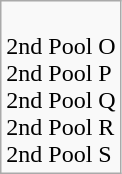<table class="wikitable">
<tr>
<td><br>2nd Pool O<br>
2nd Pool P<br>
2nd Pool Q<br>
2nd Pool R<br>
2nd Pool S</td>
</tr>
</table>
